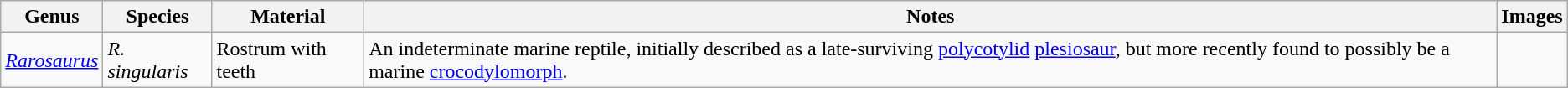<table class="wikitable" align="center">
<tr>
<th>Genus</th>
<th>Species</th>
<th>Material</th>
<th>Notes</th>
<th>Images</th>
</tr>
<tr>
<td><em><a href='#'>Rarosaurus</a></em></td>
<td><em>R. singularis</em></td>
<td>Rostrum with teeth</td>
<td>An indeterminate marine reptile, initially described as a late-surviving <a href='#'>polycotylid</a> <a href='#'>plesiosaur</a>, but more recently found to possibly be a marine <a href='#'>crocodylomorph</a>.</td>
<td></td>
</tr>
</table>
